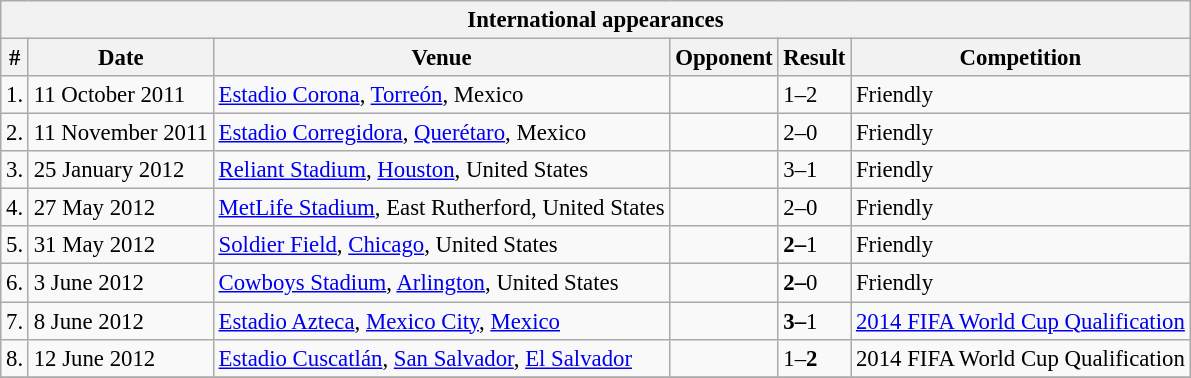<table class="wikitable collapsible collapsed" style="font-size:95%">
<tr>
<th colspan="7"><strong>International appearances</strong></th>
</tr>
<tr>
<th>#</th>
<th>Date</th>
<th>Venue</th>
<th>Opponent</th>
<th>Result</th>
<th>Competition</th>
</tr>
<tr>
<td>1.</td>
<td>11 October 2011</td>
<td><a href='#'>Estadio Corona</a>, <a href='#'>Torreón</a>, Mexico</td>
<td></td>
<td>1–2</td>
<td>Friendly</td>
</tr>
<tr>
<td>2.</td>
<td>11 November 2011</td>
<td><a href='#'>Estadio Corregidora</a>, <a href='#'>Querétaro</a>, Mexico</td>
<td></td>
<td>2–0</td>
<td>Friendly</td>
</tr>
<tr>
<td>3.</td>
<td>25 January 2012</td>
<td><a href='#'>Reliant Stadium</a>, <a href='#'>Houston</a>, United States</td>
<td></td>
<td>3–1</td>
<td>Friendly</td>
</tr>
<tr>
<td>4.</td>
<td>27 May 2012</td>
<td><a href='#'>MetLife Stadium</a>, East Rutherford, United States</td>
<td></td>
<td>2–0</td>
<td>Friendly</td>
</tr>
<tr>
<td>5.</td>
<td>31 May 2012</td>
<td><a href='#'>Soldier Field</a>, <a href='#'>Chicago</a>, United States</td>
<td></td>
<td><strong>2–</strong>1</td>
<td>Friendly</td>
</tr>
<tr>
<td>6.</td>
<td>3 June 2012</td>
<td><a href='#'>Cowboys Stadium</a>, <a href='#'>Arlington</a>, United States</td>
<td></td>
<td><strong>2–</strong>0</td>
<td>Friendly</td>
</tr>
<tr>
<td>7.</td>
<td>8 June 2012</td>
<td><a href='#'>Estadio Azteca</a>, <a href='#'>Mexico City</a>, <a href='#'>Mexico</a></td>
<td></td>
<td><strong>3–</strong>1</td>
<td><a href='#'>2014 FIFA World Cup Qualification</a></td>
</tr>
<tr>
<td>8.</td>
<td>12 June 2012</td>
<td><a href='#'>Estadio Cuscatlán</a>, <a href='#'>San Salvador</a>, <a href='#'>El Salvador</a></td>
<td></td>
<td>1–<strong>2</strong></td>
<td>2014 FIFA World Cup Qualification</td>
</tr>
<tr>
</tr>
</table>
